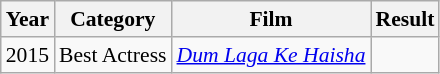<table class="wikitable" style="font-size: 90%;">
<tr>
<th>Year</th>
<th>Category</th>
<th>Film</th>
<th>Result</th>
</tr>
<tr>
<td>2015</td>
<td>Best Actress</td>
<td><em><a href='#'>Dum Laga Ke Haisha</a></em></td>
<td></td>
</tr>
</table>
